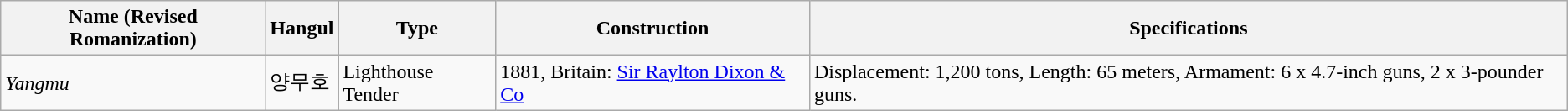<table class="wikitable">
<tr>
<th>Name (Revised Romanization)</th>
<th>Hangul</th>
<th>Type</th>
<th>Construction</th>
<th>Specifications</th>
</tr>
<tr>
<td><em>Yangmu</em></td>
<td>양무호</td>
<td>Lighthouse Tender</td>
<td>1881, Britain: <a href='#'>Sir Raylton Dixon & Co</a></td>
<td>Displacement: 1,200 tons, Length: 65 meters, Armament: 6 x 4.7-inch guns, 2 x 3-pounder guns.</td>
</tr>
</table>
